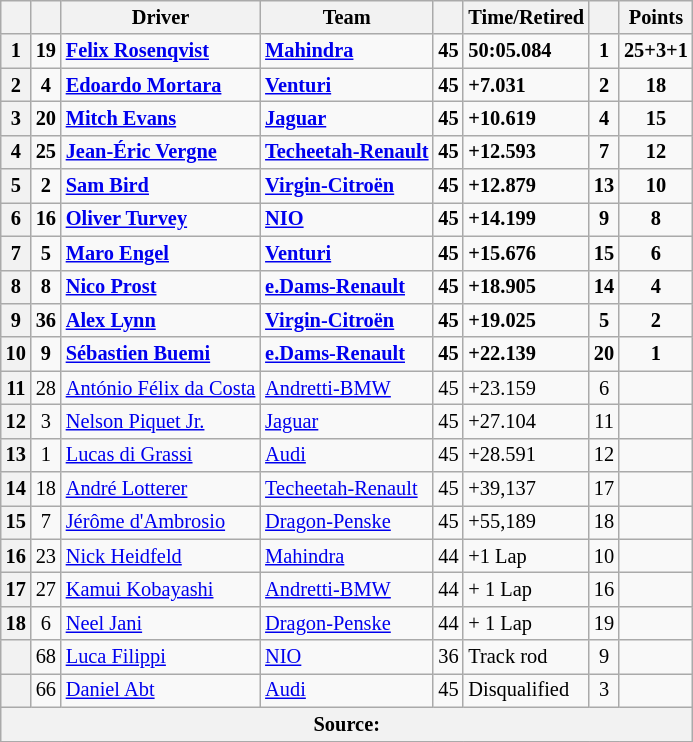<table class="wikitable sortable" style="font-size: 85%">
<tr>
<th scope="col"></th>
<th scope="col"></th>
<th scope="col">Driver</th>
<th scope="col">Team</th>
<th scope="col"></th>
<th scope="col" class="unsortable">Time/Retired</th>
<th scope="col"></th>
<th scope="col">Points</th>
</tr>
<tr style="font-weight:bold">
<th scope="row">1</th>
<td align="center">19</td>
<td data-sort-value="ROS"> <a href='#'>Felix Rosenqvist</a></td>
<td><a href='#'>Mahindra</a></td>
<td align="center">45</td>
<td>50:05.084</td>
<td align="center">1</td>
<td align="center">25+3+1 </td>
</tr>
<tr style="font-weight:bold">
<th scope="row">2</th>
<td align="center">4</td>
<td data-sort-value="MOR"> <a href='#'>Edoardo Mortara</a></td>
<td><a href='#'>Venturi</a></td>
<td align="center">45</td>
<td>+7.031</td>
<td align="center">2</td>
<td align="center">18</td>
</tr>
<tr style="font-weight:bold">
<th scope="row">3</th>
<td align="center">20</td>
<td data-sort-value="EVA"> <a href='#'>Mitch Evans</a></td>
<td><a href='#'>Jaguar</a></td>
<td align="center">45</td>
<td>+10.619</td>
<td align="center">4</td>
<td align="center">15</td>
</tr>
<tr style="font-weight:bold">
<th scope="row">4</th>
<td align="center">25</td>
<td data-sort-value="VER"> <a href='#'>Jean-Éric Vergne</a></td>
<td><a href='#'>Techeetah-Renault</a></td>
<td align="center">45</td>
<td>+12.593</td>
<td align="center">7</td>
<td align="center">12</td>
</tr>
<tr style="font-weight:bold">
<th scope="row">5</th>
<td align="center">2</td>
<td data-sort-value="BIR"> <a href='#'>Sam Bird</a></td>
<td><a href='#'>Virgin-Citroën</a></td>
<td align="center">45</td>
<td>+12.879</td>
<td align="center">13</td>
<td align="center">10</td>
</tr>
<tr style="font-weight:bold">
<th scope="row">6</th>
<td align="center">16</td>
<td data-sort-value="TUR"> <a href='#'>Oliver Turvey</a></td>
<td><a href='#'>NIO</a></td>
<td align="center">45</td>
<td>+14.199</td>
<td align="center">9</td>
<td align="center">8</td>
</tr>
<tr style="font-weight:bold">
<th scope="row">7</th>
<td align="center">5</td>
<td data-sort-value="ENG"> <a href='#'>Maro Engel</a></td>
<td><a href='#'>Venturi</a></td>
<td align="center">45</td>
<td>+15.676</td>
<td align="center">15</td>
<td align="center">6</td>
</tr>
<tr style="font-weight:bold">
<th scope="row">8</th>
<td align="center">8</td>
<td data-sort-value="PRO"> <a href='#'>Nico Prost</a></td>
<td><a href='#'>e.Dams-Renault</a></td>
<td align="center">45</td>
<td>+18.905</td>
<td align="center">14</td>
<td align="center">4</td>
</tr>
<tr style="font-weight:bold">
<th scope="row">9</th>
<td align="center">36</td>
<td data-sort-value="LYN"> <a href='#'>Alex Lynn</a></td>
<td><a href='#'>Virgin-Citroën</a></td>
<td align="center">45</td>
<td>+19.025</td>
<td align="center">5</td>
<td align="center">2</td>
</tr>
<tr style="font-weight:bold">
<th scope="row">10</th>
<td align="center">9</td>
<td data-sort-value="BUE"> <a href='#'>Sébastien Buemi</a></td>
<td><a href='#'>e.Dams-Renault</a></td>
<td align="center">45</td>
<td>+22.139</td>
<td align="center">20</td>
<td align="center">1</td>
</tr>
<tr>
<th scope="row"><strong>11</strong></th>
<td align="center">28</td>
<td data-sort-value="FDC"> <a href='#'>António Félix da Costa</a></td>
<td><a href='#'>Andretti-BMW</a></td>
<td align="center">45</td>
<td>+23.159</td>
<td align="center">6</td>
<td></td>
</tr>
<tr>
<th scope="row"><strong>12</strong></th>
<td align="center">3</td>
<td data-sort-value="PIQ"> <a href='#'>Nelson Piquet Jr.</a></td>
<td><a href='#'>Jaguar</a></td>
<td align="center">45</td>
<td>+27.104</td>
<td align="center">11</td>
<td></td>
</tr>
<tr>
<th scope="row"><strong>13</strong></th>
<td align="center">1</td>
<td data-sort-value="DIG"> <a href='#'>Lucas di Grassi</a></td>
<td><a href='#'>Audi</a></td>
<td align="center">45</td>
<td>+28.591</td>
<td align="center">12</td>
<td></td>
</tr>
<tr>
<th scope="row"><strong>14</strong></th>
<td align="center">18</td>
<td data-sort-value="LOT"> <a href='#'>André Lotterer</a></td>
<td><a href='#'>Techeetah-Renault</a></td>
<td align="center">45</td>
<td>+39,137</td>
<td align="center">17</td>
<td></td>
</tr>
<tr>
<th scope="row"><strong>15</strong></th>
<td align="center">7</td>
<td data-sort-value="DAM"> <a href='#'>Jérôme d'Ambrosio</a></td>
<td><a href='#'>Dragon-Penske</a></td>
<td align="center">45</td>
<td>+55,189</td>
<td align="center">18</td>
<td></td>
</tr>
<tr>
<th scope="row"><strong>16</strong></th>
<td align="center">23</td>
<td data-sort-value="HEI"> <a href='#'>Nick Heidfeld</a></td>
<td><a href='#'>Mahindra</a></td>
<td align="center">44</td>
<td>+1 Lap</td>
<td align="center">10</td>
<td></td>
</tr>
<tr>
<th scope="row"><strong>17</strong></th>
<td align="center">27</td>
<td data-sort-value="KOB"> <a href='#'>Kamui Kobayashi</a></td>
<td><a href='#'>Andretti-BMW</a></td>
<td align="center">44</td>
<td>+ 1 Lap</td>
<td align="center">16</td>
<td></td>
</tr>
<tr>
<th scope="row"><strong>18</strong></th>
<td align="center">6</td>
<td data-sort-value="JAN"> <a href='#'>Neel Jani</a></td>
<td><a href='#'>Dragon-Penske</a></td>
<td align="center">44</td>
<td>+ 1 Lap</td>
<td align="center">19</td>
<td></td>
</tr>
<tr>
<th scope="row" data-sort-value="19"></th>
<td align="center">68</td>
<td data-sort-value="FIL"> <a href='#'>Luca Filippi</a></td>
<td><a href='#'>NIO</a></td>
<td align="center">36</td>
<td>Track rod</td>
<td align="center">9</td>
<td></td>
</tr>
<tr>
<th scope="row" data-sort-value="20"></th>
<td align="center">66</td>
<td data-sort-value="ABT"> <a href='#'>Daniel Abt</a></td>
<td><a href='#'>Audi</a></td>
<td align="center">45</td>
<td>Disqualified<strong></strong></td>
<td align="center">3</td>
<td></td>
</tr>
<tr>
<th colspan="8">Source:</th>
</tr>
<tr>
</tr>
</table>
